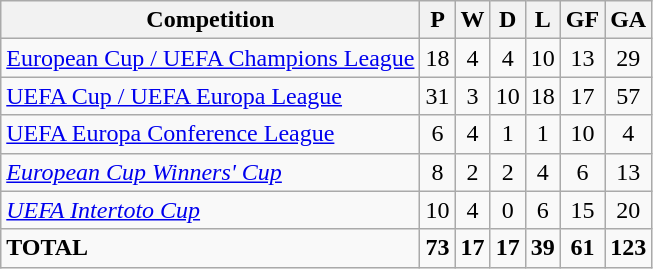<table class="wikitable" style="text-align:center">
<tr>
<th>Competition</th>
<th>P</th>
<th>W</th>
<th>D</th>
<th>L</th>
<th>GF</th>
<th>GA</th>
</tr>
<tr>
<td align="left"><a href='#'>European Cup / UEFA Champions League</a></td>
<td>18</td>
<td>4</td>
<td>4</td>
<td>10</td>
<td>13</td>
<td>29</td>
</tr>
<tr>
<td align="left"><a href='#'>UEFA Cup / UEFA Europa League</a></td>
<td>31</td>
<td>3</td>
<td>10</td>
<td>18</td>
<td>17</td>
<td>57</td>
</tr>
<tr>
<td align="left"><a href='#'>UEFA Europa Conference League</a></td>
<td>6</td>
<td>4</td>
<td>1</td>
<td>1</td>
<td>10</td>
<td>4</td>
</tr>
<tr>
<td align="left"><em><a href='#'>European Cup Winners' Cup</a></em></td>
<td>8</td>
<td>2</td>
<td>2</td>
<td>4</td>
<td>6</td>
<td>13</td>
</tr>
<tr>
<td align="left"><em><a href='#'>UEFA Intertoto Cup</a></em></td>
<td>10</td>
<td>4</td>
<td>0</td>
<td>6</td>
<td>15</td>
<td>20</td>
</tr>
<tr>
<td align="left"><strong>TOTAL</strong></td>
<td><strong>73</strong></td>
<td><strong>17</strong></td>
<td><strong>17</strong></td>
<td><strong>39</strong></td>
<td><strong>61</strong></td>
<td><strong>123</strong></td>
</tr>
</table>
